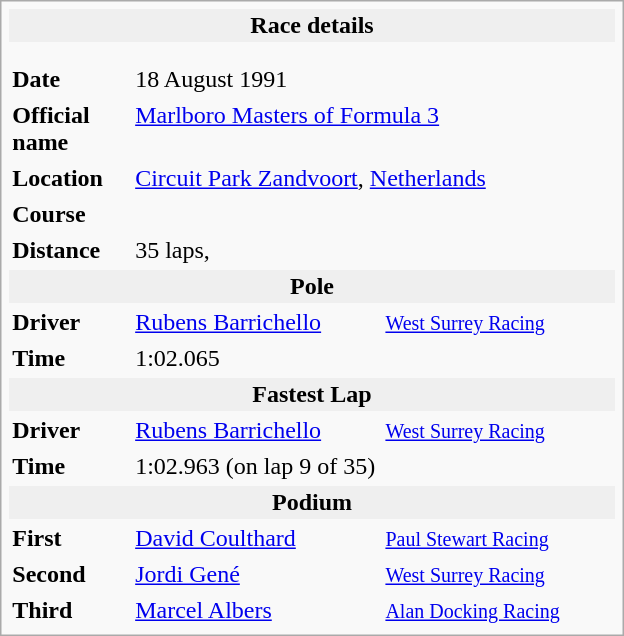<table class="infobox" align="right" cellpadding="2" style="float:right; width: 26em; ">
<tr>
<th colspan="3" style="background:#efefef;">Race details</th>
</tr>
<tr>
<td colspan="3" style="text-align:center;"></td>
</tr>
<tr>
<td colspan="3" style="text-align:center;"></td>
</tr>
<tr>
<td style="width: 20%;"><strong>Date</strong></td>
<td>18 August 1991</td>
</tr>
<tr>
<td><strong>Official name</strong></td>
<td colspan=2><a href='#'>Marlboro Masters of Formula 3</a></td>
</tr>
<tr>
<td><strong>Location</strong></td>
<td colspan=2><a href='#'>Circuit Park Zandvoort</a>, <a href='#'>Netherlands</a></td>
</tr>
<tr>
<td><strong>Course</strong></td>
<td colspan=2></td>
</tr>
<tr>
<td><strong>Distance</strong></td>
<td colspan=2>35 laps, </td>
</tr>
<tr>
<th colspan="3" style="background:#efefef;">Pole</th>
</tr>
<tr>
<td><strong>Driver</strong></td>
<td> <a href='#'>Rubens Barrichello</a></td>
<td><small><a href='#'>West Surrey Racing</a></small></td>
</tr>
<tr>
<td><strong>Time</strong></td>
<td colspan=2>1:02.065</td>
</tr>
<tr>
<th colspan="3" style="background:#efefef;">Fastest Lap</th>
</tr>
<tr>
<td><strong>Driver</strong></td>
<td> <a href='#'>Rubens Barrichello</a></td>
<td><small><a href='#'>West Surrey Racing</a></small></td>
</tr>
<tr>
<td><strong>Time</strong></td>
<td colspan=2>1:02.963 (on lap 9 of 35)</td>
</tr>
<tr>
<th colspan="3" style="background:#efefef;">Podium</th>
</tr>
<tr>
<td><strong>First</strong></td>
<td> <a href='#'>David Coulthard</a></td>
<td><small><a href='#'>Paul Stewart Racing</a></small></td>
</tr>
<tr>
<td><strong>Second</strong></td>
<td> <a href='#'>Jordi Gené</a></td>
<td><small><a href='#'>West Surrey Racing</a></small></td>
</tr>
<tr>
<td><strong>Third</strong></td>
<td> <a href='#'>Marcel Albers</a></td>
<td><small><a href='#'>Alan Docking Racing</a></small></td>
</tr>
</table>
